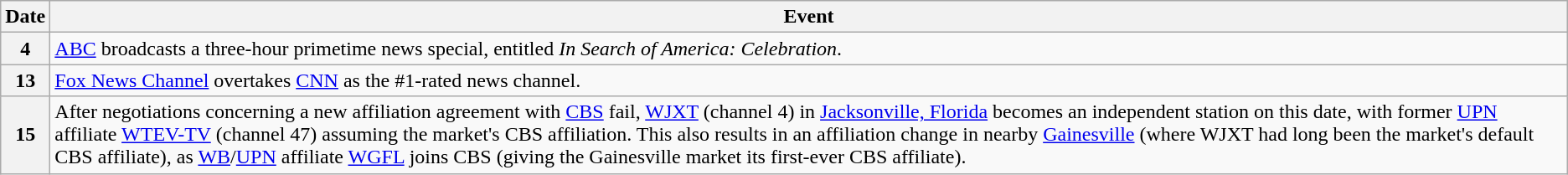<table class="wikitable">
<tr>
<th>Date</th>
<th>Event</th>
</tr>
<tr>
<th>4</th>
<td><a href='#'>ABC</a> broadcasts a three-hour primetime news special, entitled <em>In Search of America: Celebration</em>.</td>
</tr>
<tr>
<th>13</th>
<td><a href='#'>Fox News Channel</a> overtakes <a href='#'>CNN</a> as the #1-rated news channel.</td>
</tr>
<tr>
<th>15</th>
<td>After negotiations concerning a new affiliation agreement with <a href='#'>CBS</a> fail, <a href='#'>WJXT</a> (channel 4) in <a href='#'>Jacksonville, Florida</a> becomes an independent station on this date, with former <a href='#'>UPN</a> affiliate <a href='#'>WTEV-TV</a> (channel 47) assuming the market's CBS affiliation. This also results in an affiliation change in nearby <a href='#'>Gainesville</a> (where WJXT had long been the market's default CBS affiliate), as <a href='#'>WB</a>/<a href='#'>UPN</a> affiliate <a href='#'>WGFL</a> joins CBS (giving the Gainesville market its first-ever CBS affiliate).</td>
</tr>
</table>
